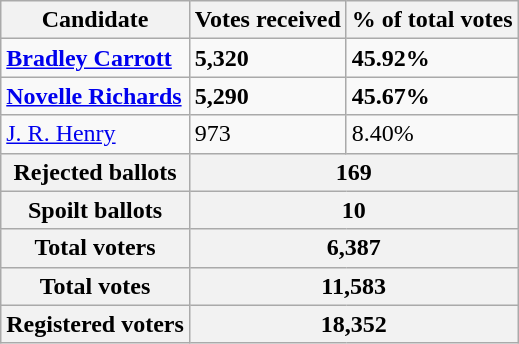<table class="wikitable">
<tr>
<th>Candidate</th>
<th>Votes received</th>
<th>% of total votes</th>
</tr>
<tr>
<td><strong><a href='#'>Bradley Carrott</a></strong></td>
<td><strong>5,320</strong></td>
<td><strong>45.92%</strong></td>
</tr>
<tr>
<td><strong><a href='#'>Novelle Richards</a></strong></td>
<td><strong>5,290</strong></td>
<td><strong>45.67%</strong></td>
</tr>
<tr>
<td><a href='#'>J. R. Henry</a></td>
<td>973</td>
<td>8.40%</td>
</tr>
<tr>
<th>Rejected ballots</th>
<th colspan="2">169</th>
</tr>
<tr>
<th>Spoilt ballots</th>
<th colspan="2">10</th>
</tr>
<tr>
<th>Total voters</th>
<th colspan="2">6,387</th>
</tr>
<tr>
<th>Total votes</th>
<th colspan="2">11,583</th>
</tr>
<tr>
<th>Registered voters</th>
<th colspan="2">18,352</th>
</tr>
</table>
